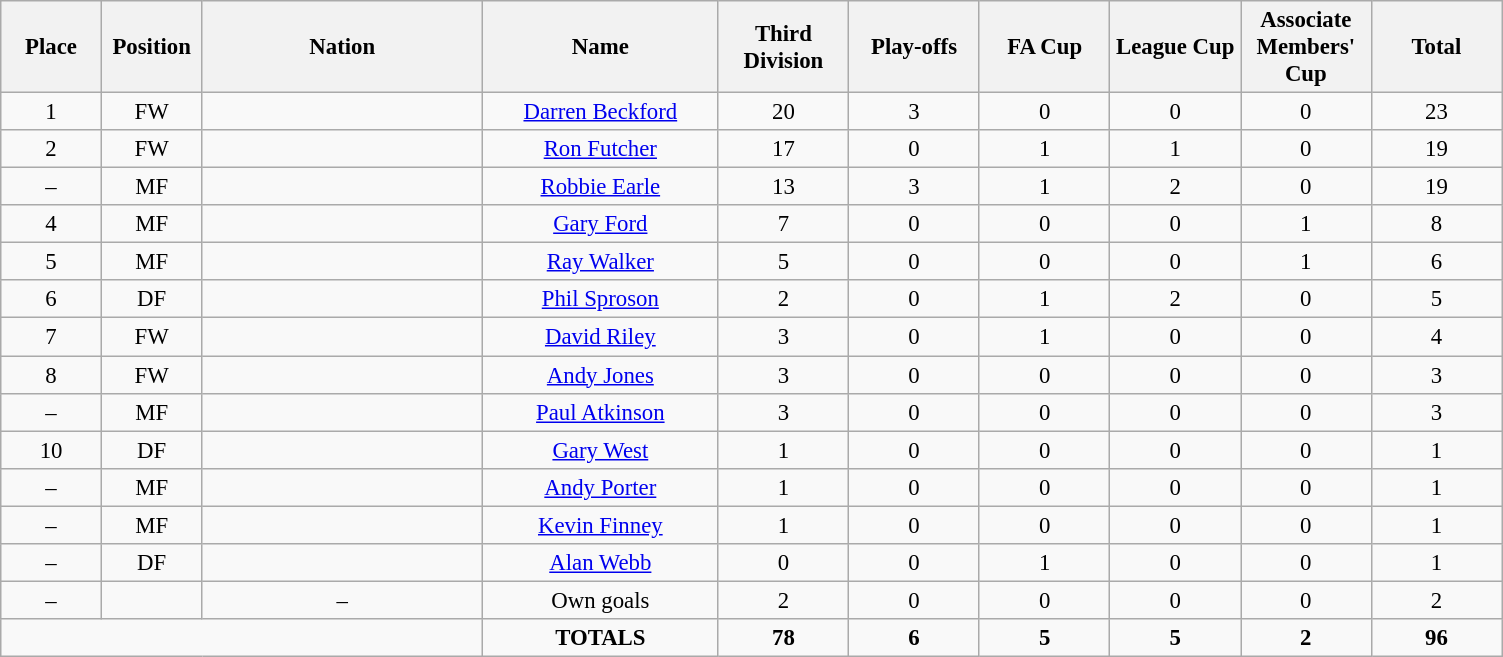<table class="wikitable" style="font-size: 95%; text-align: center;">
<tr>
<th width=60>Place</th>
<th width=60>Position</th>
<th width=180>Nation</th>
<th width=150>Name</th>
<th width=80>Third Division</th>
<th width=80>Play-offs</th>
<th width=80>FA Cup</th>
<th width=80>League Cup</th>
<th width=80>Associate Members' Cup</th>
<th width=80>Total</th>
</tr>
<tr>
<td>1</td>
<td>FW</td>
<td></td>
<td><a href='#'>Darren Beckford</a></td>
<td>20</td>
<td>3</td>
<td>0</td>
<td>0</td>
<td>0</td>
<td>23</td>
</tr>
<tr>
<td>2</td>
<td>FW</td>
<td></td>
<td><a href='#'>Ron Futcher</a></td>
<td>17</td>
<td>0</td>
<td>1</td>
<td>1</td>
<td>0</td>
<td>19</td>
</tr>
<tr>
<td>–</td>
<td>MF</td>
<td></td>
<td><a href='#'>Robbie Earle</a></td>
<td>13</td>
<td>3</td>
<td>1</td>
<td>2</td>
<td>0</td>
<td>19</td>
</tr>
<tr>
<td>4</td>
<td>MF</td>
<td></td>
<td><a href='#'>Gary Ford</a></td>
<td>7</td>
<td>0</td>
<td>0</td>
<td>0</td>
<td>1</td>
<td>8</td>
</tr>
<tr>
<td>5</td>
<td>MF</td>
<td></td>
<td><a href='#'>Ray Walker</a></td>
<td>5</td>
<td>0</td>
<td>0</td>
<td>0</td>
<td>1</td>
<td>6</td>
</tr>
<tr>
<td>6</td>
<td>DF</td>
<td></td>
<td><a href='#'>Phil Sproson</a></td>
<td>2</td>
<td>0</td>
<td>1</td>
<td>2</td>
<td>0</td>
<td>5</td>
</tr>
<tr>
<td>7</td>
<td>FW</td>
<td></td>
<td><a href='#'>David Riley</a></td>
<td>3</td>
<td>0</td>
<td>1</td>
<td>0</td>
<td>0</td>
<td>4</td>
</tr>
<tr>
<td>8</td>
<td>FW</td>
<td></td>
<td><a href='#'>Andy Jones</a></td>
<td>3</td>
<td>0</td>
<td>0</td>
<td>0</td>
<td>0</td>
<td>3</td>
</tr>
<tr>
<td>–</td>
<td>MF</td>
<td></td>
<td><a href='#'>Paul Atkinson</a></td>
<td>3</td>
<td>0</td>
<td>0</td>
<td>0</td>
<td>0</td>
<td>3</td>
</tr>
<tr>
<td>10</td>
<td>DF</td>
<td></td>
<td><a href='#'>Gary West</a></td>
<td>1</td>
<td>0</td>
<td>0</td>
<td>0</td>
<td>0</td>
<td>1</td>
</tr>
<tr>
<td>–</td>
<td>MF</td>
<td></td>
<td><a href='#'>Andy Porter</a></td>
<td>1</td>
<td>0</td>
<td>0</td>
<td>0</td>
<td>0</td>
<td>1</td>
</tr>
<tr>
<td>–</td>
<td>MF</td>
<td></td>
<td><a href='#'>Kevin Finney</a></td>
<td>1</td>
<td>0</td>
<td>0</td>
<td>0</td>
<td>0</td>
<td>1</td>
</tr>
<tr>
<td>–</td>
<td>DF</td>
<td></td>
<td><a href='#'>Alan Webb</a></td>
<td>0</td>
<td>0</td>
<td>1</td>
<td>0</td>
<td>0</td>
<td>1</td>
</tr>
<tr>
<td>–</td>
<td></td>
<td>–</td>
<td>Own goals</td>
<td>2</td>
<td>0</td>
<td>0</td>
<td>0</td>
<td>0</td>
<td>2</td>
</tr>
<tr>
<td colspan="3"></td>
<td><strong>TOTALS</strong></td>
<td><strong>78</strong></td>
<td><strong>6</strong></td>
<td><strong>5</strong></td>
<td><strong>5</strong></td>
<td><strong>2</strong></td>
<td><strong>96</strong></td>
</tr>
</table>
